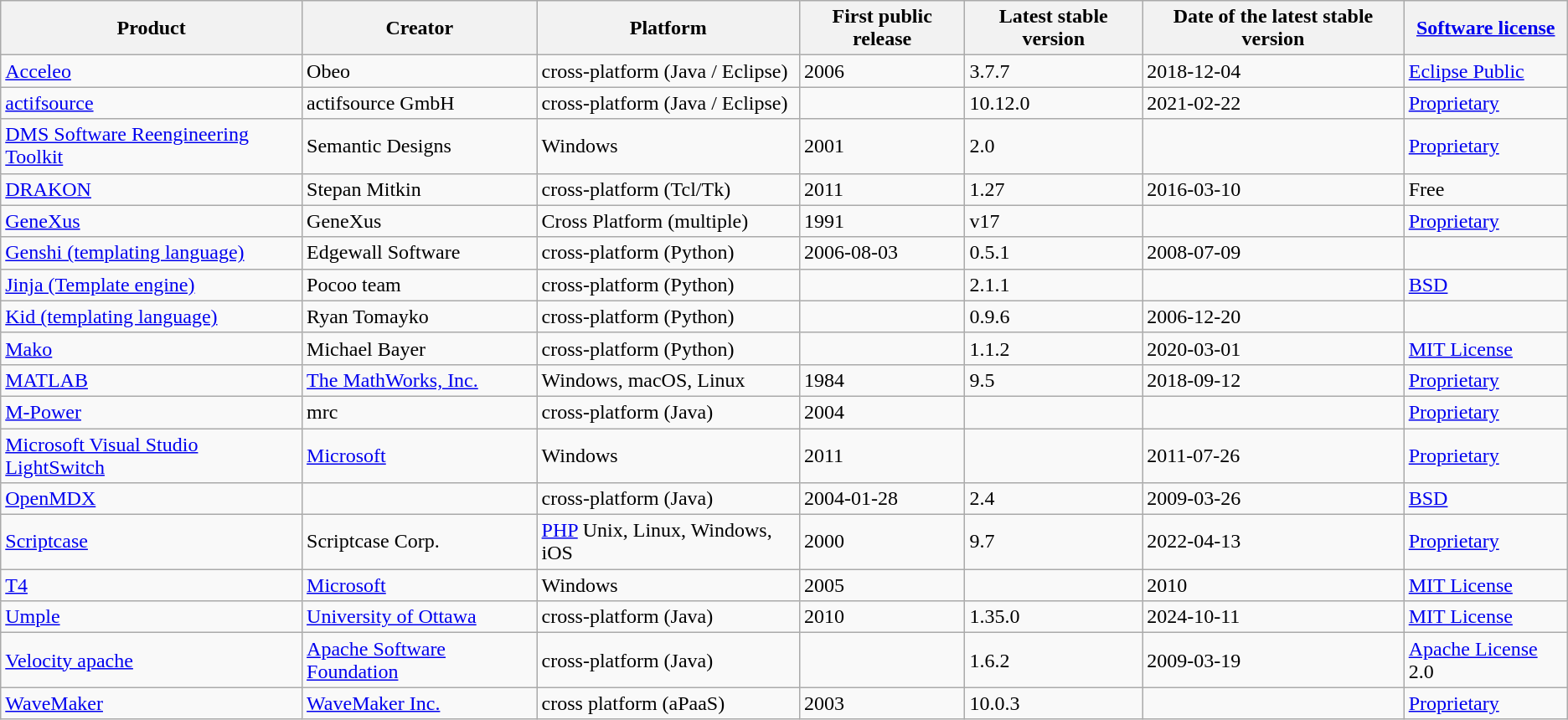<table class="wikitable sortable">
<tr>
<th>Product</th>
<th>Creator</th>
<th>Platform</th>
<th>First public release</th>
<th>Latest stable version</th>
<th>Date of the latest stable version</th>
<th><a href='#'>Software license</a></th>
</tr>
<tr>
<td><a href='#'>Acceleo</a></td>
<td>Obeo</td>
<td>cross-platform (Java / Eclipse)</td>
<td>2006</td>
<td>3.7.7</td>
<td>2018-12-04</td>
<td><a href='#'>Eclipse Public</a></td>
</tr>
<tr>
<td><a href='#'>actifsource</a></td>
<td>actifsource GmbH</td>
<td>cross-platform (Java / Eclipse)</td>
<td></td>
<td>10.12.0</td>
<td>2021-02-22</td>
<td><a href='#'>Proprietary</a></td>
</tr>
<tr>
<td><a href='#'>DMS Software Reengineering Toolkit</a></td>
<td>Semantic Designs</td>
<td>Windows</td>
<td>2001</td>
<td>2.0</td>
<td></td>
<td><a href='#'>Proprietary</a></td>
</tr>
<tr>
<td><a href='#'>DRAKON</a></td>
<td>Stepan Mitkin</td>
<td>cross-platform (Tcl/Tk)</td>
<td>2011</td>
<td>1.27</td>
<td>2016-03-10</td>
<td>Free</td>
</tr>
<tr>
<td><a href='#'>GeneXus</a></td>
<td>GeneXus</td>
<td>Cross Platform (multiple)</td>
<td>1991</td>
<td>v17</td>
<td></td>
<td><a href='#'>Proprietary</a></td>
</tr>
<tr>
<td><a href='#'>Genshi (templating language)</a></td>
<td>Edgewall Software</td>
<td>cross-platform (Python)</td>
<td>2006-08-03</td>
<td>0.5.1</td>
<td>2008-07-09</td>
<td></td>
</tr>
<tr>
<td><a href='#'>Jinja (Template engine)</a></td>
<td>Pocoo team</td>
<td>cross-platform (Python)</td>
<td></td>
<td>2.1.1</td>
<td></td>
<td><a href='#'>BSD</a></td>
</tr>
<tr>
<td><a href='#'>Kid (templating language)</a></td>
<td>Ryan Tomayko</td>
<td>cross-platform (Python)</td>
<td></td>
<td>0.9.6</td>
<td>2006-12-20</td>
<td></td>
</tr>
<tr>
<td><a href='#'>Mako</a></td>
<td>Michael Bayer</td>
<td>cross-platform (Python)</td>
<td></td>
<td>1.1.2</td>
<td>2020-03-01</td>
<td><a href='#'>MIT License</a></td>
</tr>
<tr>
<td><a href='#'>MATLAB</a></td>
<td><a href='#'>The MathWorks, Inc.</a></td>
<td>Windows, macOS, Linux</td>
<td>1984</td>
<td>9.5</td>
<td>2018-09-12</td>
<td><a href='#'>Proprietary</a></td>
</tr>
<tr>
<td><a href='#'>M-Power</a></td>
<td>mrc</td>
<td>cross-platform (Java)</td>
<td>2004</td>
<td></td>
<td></td>
<td><a href='#'>Proprietary</a></td>
</tr>
<tr>
<td><a href='#'>Microsoft Visual Studio LightSwitch</a></td>
<td><a href='#'>Microsoft</a></td>
<td>Windows</td>
<td>2011</td>
<td></td>
<td>2011-07-26</td>
<td><a href='#'>Proprietary</a></td>
</tr>
<tr>
<td><a href='#'>OpenMDX</a></td>
<td></td>
<td>cross-platform (Java)</td>
<td>2004-01-28</td>
<td>2.4</td>
<td>2009-03-26</td>
<td><a href='#'>BSD</a></td>
</tr>
<tr>
<td><a href='#'>Scriptcase</a></td>
<td>Scriptcase Corp.</td>
<td><a href='#'>PHP</a> Unix, Linux, Windows, iOS</td>
<td>2000</td>
<td>9.7</td>
<td>2022-04-13</td>
<td><a href='#'>Proprietary</a></td>
</tr>
<tr>
<td><a href='#'>T4</a></td>
<td><a href='#'>Microsoft</a></td>
<td>Windows</td>
<td>2005</td>
<td></td>
<td>2010</td>
<td><a href='#'>MIT License</a></td>
</tr>
<tr>
<td><a href='#'>Umple</a></td>
<td><a href='#'>University of Ottawa</a></td>
<td>cross-platform (Java)</td>
<td>2010</td>
<td>1.35.0</td>
<td>2024-10-11</td>
<td><a href='#'>MIT License</a></td>
</tr>
<tr>
<td><a href='#'>Velocity apache</a></td>
<td><a href='#'>Apache Software Foundation</a></td>
<td>cross-platform (Java)</td>
<td></td>
<td>1.6.2</td>
<td>2009-03-19</td>
<td><a href='#'>Apache License</a> 2.0</td>
</tr>
<tr>
<td><a href='#'>WaveMaker</a></td>
<td><a href='#'>WaveMaker Inc.</a></td>
<td>cross platform (aPaaS)</td>
<td>2003</td>
<td>10.0.3</td>
<td></td>
<td><a href='#'>Proprietary</a></td>
</tr>
</table>
